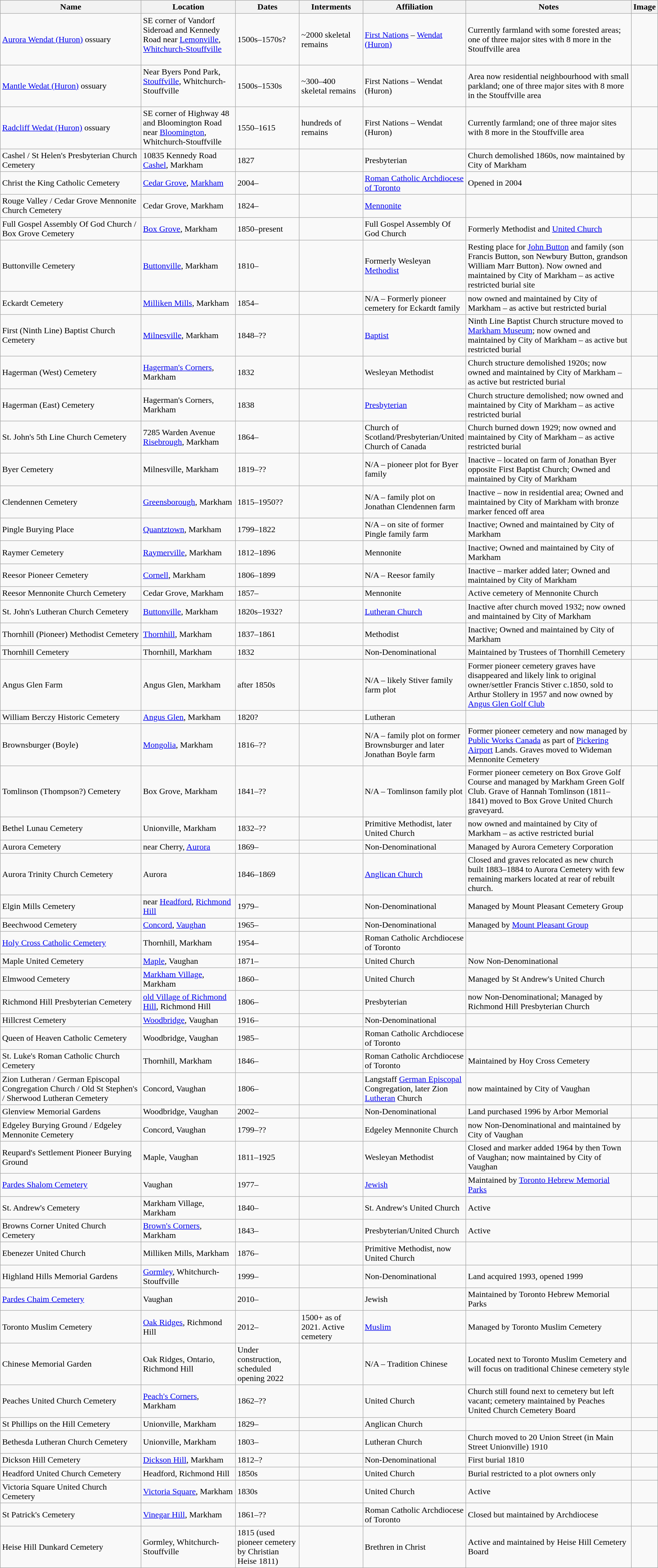<table class="wikitable sortable">
<tr>
<th width=23%>Name</th>
<th width=15%>Location</th>
<th width=10%>Dates</th>
<th width=10%>Interments</th>
<th width=15%>Affiliation</th>
<th width=35%>Notes</th>
<th width=7%>Image</th>
</tr>
<tr>
<td><a href='#'>Aurora Wendat (Huron)</a> ossuary</td>
<td>SE corner of Vandorf Sideroad and Kennedy Road near <a href='#'>Lemonville</a>, <a href='#'>Whitchurch-Stouffville</a> <br><br></td>
<td>1500s–1570s?</td>
<td>~2000 skeletal remains</td>
<td><a href='#'>First Nations</a> – <a href='#'>Wendat (Huron)</a></td>
<td>Currently farmland with some forested areas; one of three major sites with 8 more in the Stouffville area</td>
<td></td>
</tr>
<tr>
<td><a href='#'>Mantle Wedat (Huron)</a> ossuary</td>
<td>Near Byers Pond Park, <a href='#'>Stouffville</a>, Whitchurch-Stouffville <br><br></td>
<td>1500s–1530s</td>
<td>~300–400 skeletal remains</td>
<td>First Nations – Wendat (Huron)</td>
<td>Area now residential neighbourhood with small parkland; one of three major sites with 8 more in the Stouffville area</td>
<td></td>
</tr>
<tr>
<td><a href='#'>Radcliff Wedat (Huron)</a> ossuary</td>
<td>SE corner of Highway 48 and Bloomington Road near <a href='#'>Bloomington</a>, Whitchurch-Stouffville</td>
<td>1550–1615</td>
<td>hundreds of remains</td>
<td>First Nations – Wendat (Huron)</td>
<td>Currently farmland; one of three major sites with 8 more in the Stouffville area</td>
<td></td>
</tr>
<tr>
<td>Cashel / St Helen's Presbyterian Church Cemetery</td>
<td>10835 Kennedy Road <br> <a href='#'>Cashel</a>, Markham</td>
<td>1827</td>
<td></td>
<td>Presbyterian</td>
<td>Church demolished 1860s, now maintained by City of Markham</td>
<td></td>
</tr>
<tr>
<td>Christ the King Catholic Cemetery</td>
<td><a href='#'>Cedar Grove</a>, <a href='#'>Markham</a></td>
<td>2004–</td>
<td></td>
<td><a href='#'>Roman Catholic Archdiocese of Toronto</a></td>
<td>Opened in 2004</td>
<td></td>
</tr>
<tr>
<td>Rouge Valley / Cedar Grove Mennonite Church Cemetery</td>
<td>Cedar Grove, Markham</td>
<td>1824–</td>
<td></td>
<td><a href='#'>Mennonite</a></td>
<td></td>
<td></td>
</tr>
<tr>
<td>Full Gospel Assembly Of God Church / Box Grove Cemetery</td>
<td><a href='#'>Box Grove</a>, Markham</td>
<td>1850–present</td>
<td></td>
<td>Full Gospel Assembly Of God Church</td>
<td>Formerly Methodist and <a href='#'>United Church</a></td>
<td></td>
</tr>
<tr>
<td>Buttonville Cemetery</td>
<td><a href='#'>Buttonville</a>, Markham</td>
<td>1810–</td>
<td></td>
<td>Formerly Wesleyan <a href='#'>Methodist</a></td>
<td>Resting place for <a href='#'>John Button</a> and family (son Francis Button, son Newbury Button, grandson William Marr Button). Now owned and maintained by City of Markham – as active restricted burial site</td>
<td></td>
</tr>
<tr>
<td>Eckardt Cemetery</td>
<td><a href='#'>Milliken Mills</a>, Markham</td>
<td>1854–</td>
<td></td>
<td>N/A – Formerly pioneer cemetery for Eckardt family</td>
<td>now owned and maintained by City of Markham – as active but restricted burial</td>
<td></td>
</tr>
<tr>
<td>First (Ninth Line) Baptist Church Cemetery</td>
<td><a href='#'>Milnesville</a>, Markham</td>
<td>1848–??</td>
<td></td>
<td><a href='#'>Baptist</a></td>
<td>Ninth Line Baptist Church structure moved to <a href='#'>Markham Museum</a>; now owned and maintained by City of Markham – as active but restricted burial</td>
<td></td>
</tr>
<tr>
<td>Hagerman (West) Cemetery</td>
<td><a href='#'>Hagerman's Corners</a>, Markham</td>
<td>1832</td>
<td></td>
<td>Wesleyan Methodist</td>
<td>Church structure demolished 1920s; now owned and maintained by City of Markham – as active but restricted burial</td>
<td></td>
</tr>
<tr>
<td>Hagerman (East) Cemetery</td>
<td>Hagerman's Corners, Markham</td>
<td>1838</td>
<td></td>
<td><a href='#'>Presbyterian</a></td>
<td>Church structure demolished; now owned and maintained by City of Markham – as active restricted burial</td>
<td></td>
</tr>
<tr>
<td>St. John's 5th Line Church Cemetery</td>
<td>7285 Warden Avenue <a href='#'>Risebrough</a>, Markham</td>
<td>1864–</td>
<td></td>
<td>Church of Scotland/Presbyterian/United Church of Canada</td>
<td>Church burned down 1929; now owned and maintained by City of Markham – as active restricted burial</td>
<td></td>
</tr>
<tr>
<td>Byer Cemetery</td>
<td>Milnesville, Markham</td>
<td>1819–??</td>
<td></td>
<td>N/A – pioneer plot for Byer family</td>
<td>Inactive – located on farm of Jonathan Byer opposite First Baptist Church; Owned and maintained by City of Markham</td>
<td></td>
</tr>
<tr>
<td>Clendennen Cemetery</td>
<td><a href='#'>Greensborough</a>, Markham</td>
<td>1815–1950??</td>
<td></td>
<td>N/A – family plot on Jonathan Clendennen farm</td>
<td>Inactive – now in residential area; Owned and maintained by City of Markham with bronze marker fenced off area</td>
<td></td>
</tr>
<tr>
<td>Pingle Burying Place</td>
<td><a href='#'>Quantztown</a>, Markham</td>
<td>1799–1822</td>
<td></td>
<td>N/A – on site of former Pingle family farm</td>
<td>Inactive; Owned and maintained by City of Markham</td>
<td></td>
</tr>
<tr>
<td>Raymer Cemetery</td>
<td><a href='#'>Raymerville</a>, Markham</td>
<td>1812–1896</td>
<td></td>
<td>Mennonite</td>
<td>Inactive; Owned and maintained by City of Markham</td>
<td></td>
</tr>
<tr>
<td>Reesor Pioneer Cemetery</td>
<td><a href='#'>Cornell</a>, Markham</td>
<td>1806–1899</td>
<td></td>
<td>N/A – Reesor family</td>
<td>Inactive – marker added later; Owned and maintained by City of Markham</td>
<td></td>
</tr>
<tr>
<td>Reesor Mennonite Church Cemetery</td>
<td>Cedar Grove, Markham</td>
<td>1857–</td>
<td></td>
<td>Mennonite</td>
<td>Active cemetery of Mennonite Church</td>
<td></td>
</tr>
<tr>
<td>St. John's Lutheran Church Cemetery</td>
<td><a href='#'>Buttonville</a>, Markham</td>
<td>1820s–1932?</td>
<td></td>
<td><a href='#'>Lutheran Church</a></td>
<td>Inactive after church moved 1932; now owned and maintained by City of Markham</td>
<td></td>
</tr>
<tr>
<td>Thornhill (Pioneer) Methodist Cemetery</td>
<td><a href='#'>Thornhill</a>, Markham</td>
<td>1837–1861</td>
<td></td>
<td>Methodist</td>
<td>Inactive; Owned and maintained by City of Markham</td>
<td></td>
</tr>
<tr>
<td>Thornhill Cemetery</td>
<td>Thornhill, Markham</td>
<td>1832</td>
<td></td>
<td>Non-Denominational</td>
<td>Maintained by Trustees of Thornhill Cemetery</td>
<td></td>
</tr>
<tr>
<td>Angus Glen Farm</td>
<td>Angus Glen, Markham</td>
<td>after 1850s</td>
<td></td>
<td>N/A – likely Stiver family farm plot</td>
<td>Former pioneer cemetery graves have disappeared and likely link to original owner/settler Francis Stiver c.1850, sold to Arthur Stollery in 1957 and now owned by <a href='#'>Angus Glen Golf Club</a></td>
<td></td>
</tr>
<tr>
<td>William Berczy Historic Cemetery</td>
<td><a href='#'>Angus Glen</a>, Markham</td>
<td>1820?</td>
<td></td>
<td>Lutheran</td>
<td></td>
<td></td>
</tr>
<tr>
<td>Brownsburger (Boyle)</td>
<td><a href='#'>Mongolia</a>, Markham</td>
<td>1816–??</td>
<td></td>
<td>N/A – family plot on former Brownsburger and later Jonathan Boyle farm</td>
<td>Former pioneer cemetery and now managed by <a href='#'>Public Works Canada</a> as part of <a href='#'>Pickering Airport</a> Lands. Graves moved to Wideman Mennonite Cemetery</td>
<td></td>
</tr>
<tr>
<td>Tomlinson (Thompson?) Cemetery</td>
<td>Box Grove, Markham</td>
<td>1841–??</td>
<td></td>
<td>N/A – Tomlinson family plot</td>
<td>Former pioneer cemetery on Box Grove Golf Course and managed by Markham Green Golf Club. Grave of Hannah Tomlinson (1811–1841) moved to Box Grove United Church graveyard.</td>
<td></td>
</tr>
<tr>
<td>Bethel Lunau Cemetery</td>
<td>Unionville, Markham</td>
<td>1832–??</td>
<td></td>
<td>Primitive Methodist, later United Church</td>
<td>now owned and maintained by City of Markham – as active restricted burial</td>
<td></td>
</tr>
<tr>
<td>Aurora Cemetery</td>
<td>near Cherry, <a href='#'>Aurora</a></td>
<td>1869–</td>
<td></td>
<td>Non-Denominational</td>
<td>Managed by Aurora Cemetery Corporation</td>
<td></td>
</tr>
<tr>
<td>Aurora Trinity Church Cemetery</td>
<td>Aurora</td>
<td>1846–1869</td>
<td></td>
<td><a href='#'>Anglican Church</a></td>
<td>Closed and graves relocated as new church built 1883–1884 to Aurora Cemetery with few remaining markers located at rear of rebuilt church.</td>
<td></td>
</tr>
<tr>
<td>Elgin Mills Cemetery</td>
<td>near <a href='#'>Headford</a>, <a href='#'>Richmond Hill</a></td>
<td>1979–</td>
<td></td>
<td>Non-Denominational</td>
<td>Managed by Mount Pleasant Cemetery Group</td>
<td></td>
</tr>
<tr>
<td>Beechwood Cemetery</td>
<td><a href='#'>Concord</a>, <a href='#'>Vaughan</a></td>
<td>1965–</td>
<td></td>
<td>Non-Denominational</td>
<td>Managed by <a href='#'>Mount Pleasant Group</a></td>
<td></td>
</tr>
<tr>
<td><a href='#'>Holy Cross Catholic Cemetery</a></td>
<td>Thornhill, Markham</td>
<td>1954–</td>
<td></td>
<td>Roman Catholic Archdiocese of Toronto</td>
<td></td>
<td></td>
</tr>
<tr>
<td>Maple United Cemetery</td>
<td><a href='#'>Maple</a>, Vaughan</td>
<td>1871–</td>
<td></td>
<td>United Church</td>
<td>Now Non-Denominational</td>
<td></td>
</tr>
<tr>
<td>Elmwood Cemetery</td>
<td><a href='#'>Markham Village</a>, Markham</td>
<td>1860–</td>
<td></td>
<td>United Church</td>
<td>Managed by St Andrew's United Church</td>
<td></td>
</tr>
<tr>
<td>Richmond Hill Presbyterian Cemetery</td>
<td><a href='#'>old Village of Richmond Hill</a>, Richmond Hill</td>
<td>1806–</td>
<td></td>
<td>Presbyterian</td>
<td>now Non-Denominational; Managed by Richmond Hill Presbyterian Church</td>
<td></td>
</tr>
<tr>
<td>Hillcrest Cemetery</td>
<td><a href='#'>Woodbridge</a>, Vaughan</td>
<td>1916–</td>
<td></td>
<td>Non-Denominational</td>
<td></td>
<td></td>
</tr>
<tr>
<td>Queen of Heaven Catholic Cemetery</td>
<td>Woodbridge, Vaughan</td>
<td>1985–</td>
<td></td>
<td>Roman Catholic Archdiocese of Toronto</td>
<td></td>
<td></td>
</tr>
<tr>
<td>St. Luke's Roman Catholic Church Cemetery</td>
<td>Thornhill, Markham</td>
<td>1846–</td>
<td></td>
<td>Roman Catholic Archdiocese of Toronto</td>
<td>Maintained by Hoy Cross Cemetery</td>
<td></td>
</tr>
<tr>
<td>Zion Lutheran / German Episcopal Congregation Church / Old St Stephen's / Sherwood Lutheran Cemetery</td>
<td>Concord, Vaughan</td>
<td>1806–</td>
<td></td>
<td>Langstaff <a href='#'>German Episcopal</a> Congregation, later Zion <a href='#'>Lutheran</a> Church</td>
<td>now maintained by City of Vaughan</td>
<td></td>
</tr>
<tr>
<td>Glenview Memorial Gardens</td>
<td>Woodbridge, Vaughan</td>
<td>2002–</td>
<td></td>
<td>Non-Denominational</td>
<td>Land purchased 1996 by Arbor Memorial</td>
<td></td>
</tr>
<tr>
<td>Edgeley Burying Ground / Edgeley Mennonite Cemetery</td>
<td>Concord, Vaughan</td>
<td>1799–??</td>
<td></td>
<td>Edgeley Mennonite Church</td>
<td>now Non-Denominational and maintained by City of Vaughan</td>
<td></td>
</tr>
<tr>
<td>Reupard's Settlement Pioneer Burying Ground</td>
<td>Maple, Vaughan</td>
<td>1811–1925</td>
<td></td>
<td>Wesleyan Methodist</td>
<td>Closed and marker added 1964 by then Town of Vaughan; now maintained by City of Vaughan</td>
<td></td>
</tr>
<tr>
<td><a href='#'>Pardes Shalom Cemetery</a></td>
<td>Vaughan</td>
<td>1977–</td>
<td></td>
<td><a href='#'>Jewish</a></td>
<td>Maintained by <a href='#'>Toronto Hebrew Memorial Parks</a></td>
<td></td>
</tr>
<tr>
<td>St. Andrew's Cemetery</td>
<td>Markham Village, Markham</td>
<td>1840–</td>
<td></td>
<td>St. Andrew's United Church</td>
<td>Active</td>
<td></td>
</tr>
<tr>
<td>Browns Corner United Church Cemetery</td>
<td><a href='#'>Brown's Corners</a>, Markham</td>
<td>1843–</td>
<td></td>
<td>Presbyterian/United Church</td>
<td>Active</td>
<td></td>
</tr>
<tr>
<td>Ebenezer United Church</td>
<td>Milliken Mills, Markham</td>
<td>1876–</td>
<td></td>
<td>Primitive Methodist, now United Church</td>
<td></td>
<td></td>
</tr>
<tr>
<td>Highland Hills Memorial Gardens</td>
<td><a href='#'>Gormley</a>, Whitchurch-Stouffville</td>
<td>1999–</td>
<td></td>
<td>Non-Denominational</td>
<td>Land acquired 1993, opened 1999</td>
<td></td>
</tr>
<tr>
<td><a href='#'>Pardes Chaim Cemetery</a></td>
<td>Vaughan</td>
<td>2010–</td>
<td></td>
<td>Jewish</td>
<td>Maintained by Toronto Hebrew Memorial Parks</td>
<td></td>
</tr>
<tr>
<td>Toronto Muslim Cemetery</td>
<td><a href='#'>Oak Ridges</a>, Richmond Hill</td>
<td>2012–</td>
<td>1500+ as of 2021. Active cemetery</td>
<td><a href='#'>Muslim</a></td>
<td>Managed by Toronto Muslim Cemetery</td>
<td></td>
</tr>
<tr>
<td>Chinese Memorial Garden</td>
<td>Oak Ridges, Ontario, Richmond Hill</td>
<td>Under construction, scheduled opening 2022</td>
<td></td>
<td>N/A – Tradition Chinese</td>
<td>Located next to Toronto Muslim Cemetery and will focus on traditional Chinese cemetery style</td>
<td></td>
</tr>
<tr>
<td>Peaches United Church Cemetery</td>
<td><a href='#'>Peach's Corners</a>, Markham</td>
<td>1862–??</td>
<td></td>
<td>United Church</td>
<td>Church still found next to cemetery but left vacant; cemetery maintained by Peaches United Church Cemetery Board</td>
<td></td>
</tr>
<tr>
<td>St Phillips on the Hill Cemetery</td>
<td>Unionville, Markham</td>
<td>1829–</td>
<td></td>
<td>Anglican Church</td>
<td></td>
<td></td>
</tr>
<tr>
<td>Bethesda Lutheran Church Cemetery</td>
<td>Unionville, Markham</td>
<td>1803–</td>
<td></td>
<td>Lutheran Church</td>
<td>Church moved to 20 Union Street (in Main Street Unionville) 1910</td>
<td></td>
</tr>
<tr>
<td>Dickson Hill Cemetery</td>
<td><a href='#'>Dickson Hill</a>, Markham</td>
<td>1812–?</td>
<td></td>
<td>Non-Denominational</td>
<td>First burial 1810</td>
<td></td>
</tr>
<tr>
<td>Headford United Church Cemetery</td>
<td>Headford, Richmond Hill</td>
<td>1850s</td>
<td></td>
<td>United Church</td>
<td>Burial restricted to a plot owners only</td>
<td></td>
</tr>
<tr>
<td>Victoria Square United Church Cemetery</td>
<td><a href='#'>Victoria Square</a>, Markham</td>
<td>1830s</td>
<td></td>
<td>United Church</td>
<td>Active</td>
<td></td>
</tr>
<tr>
<td>St Patrick's Cemetery</td>
<td><a href='#'>Vinegar Hill</a>, Markham</td>
<td>1861–??</td>
<td></td>
<td>Roman Catholic Archdiocese of Toronto</td>
<td>Closed but maintained by Archdiocese</td>
<td></td>
</tr>
<tr>
<td>Heise Hill Dunkard Cemetery</td>
<td>Gormley, Whitchurch-Stouffville</td>
<td>1815 (used pioneer cemetery by Christian Heise 1811)</td>
<td></td>
<td>Brethren in Christ</td>
<td>Active and maintained by Heise Hill Cemetery Board</td>
<td></td>
</tr>
</table>
